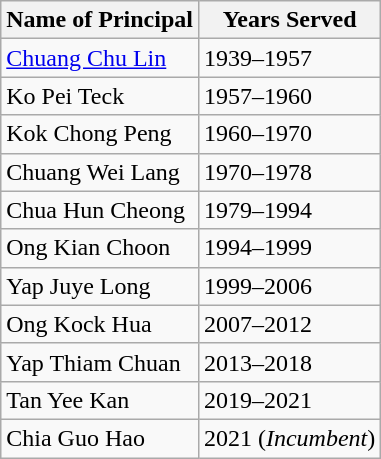<table class="wikitable">
<tr>
<th>Name of Principal</th>
<th>Years Served</th>
</tr>
<tr>
<td><a href='#'>Chuang Chu Lin</a></td>
<td>1939–1957</td>
</tr>
<tr>
<td>Ko Pei Teck</td>
<td>1957–1960</td>
</tr>
<tr>
<td>Kok Chong Peng</td>
<td>1960–1970</td>
</tr>
<tr>
<td>Chuang Wei Lang</td>
<td>1970–1978</td>
</tr>
<tr>
<td>Chua Hun Cheong</td>
<td>1979–1994</td>
</tr>
<tr>
<td>Ong Kian Choon</td>
<td>1994–1999</td>
</tr>
<tr>
<td>Yap Juye Long</td>
<td>1999–2006</td>
</tr>
<tr>
<td>Ong Kock Hua</td>
<td>2007–2012</td>
</tr>
<tr>
<td>Yap Thiam Chuan</td>
<td>2013–2018</td>
</tr>
<tr>
<td>Tan Yee Kan</td>
<td>2019–2021</td>
</tr>
<tr>
<td>Chia Guo Hao</td>
<td>2021 (<em>Incumbent</em>)</td>
</tr>
</table>
